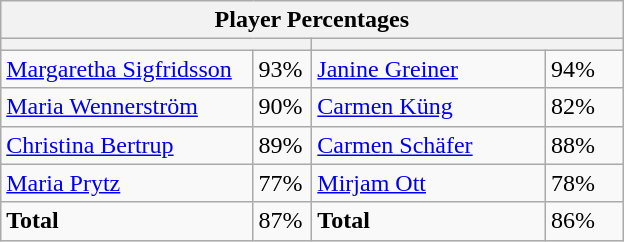<table class="wikitable">
<tr>
<th colspan=4 width=400>Player Percentages</th>
</tr>
<tr>
<th colspan=2 width=200></th>
<th colspan=2 width=200></th>
</tr>
<tr>
<td><a href='#'>Margaretha Sigfridsson</a></td>
<td>93%</td>
<td><a href='#'>Janine Greiner</a></td>
<td>94%</td>
</tr>
<tr>
<td><a href='#'>Maria Wennerström</a></td>
<td>90%</td>
<td><a href='#'>Carmen Küng</a></td>
<td>82%</td>
</tr>
<tr>
<td><a href='#'>Christina Bertrup</a></td>
<td>89%</td>
<td><a href='#'>Carmen Schäfer</a></td>
<td>88%</td>
</tr>
<tr>
<td><a href='#'>Maria Prytz</a></td>
<td>77%</td>
<td><a href='#'>Mirjam Ott</a></td>
<td>78%</td>
</tr>
<tr>
<td><strong>Total</strong></td>
<td>87%</td>
<td><strong>Total</strong></td>
<td>86%</td>
</tr>
</table>
